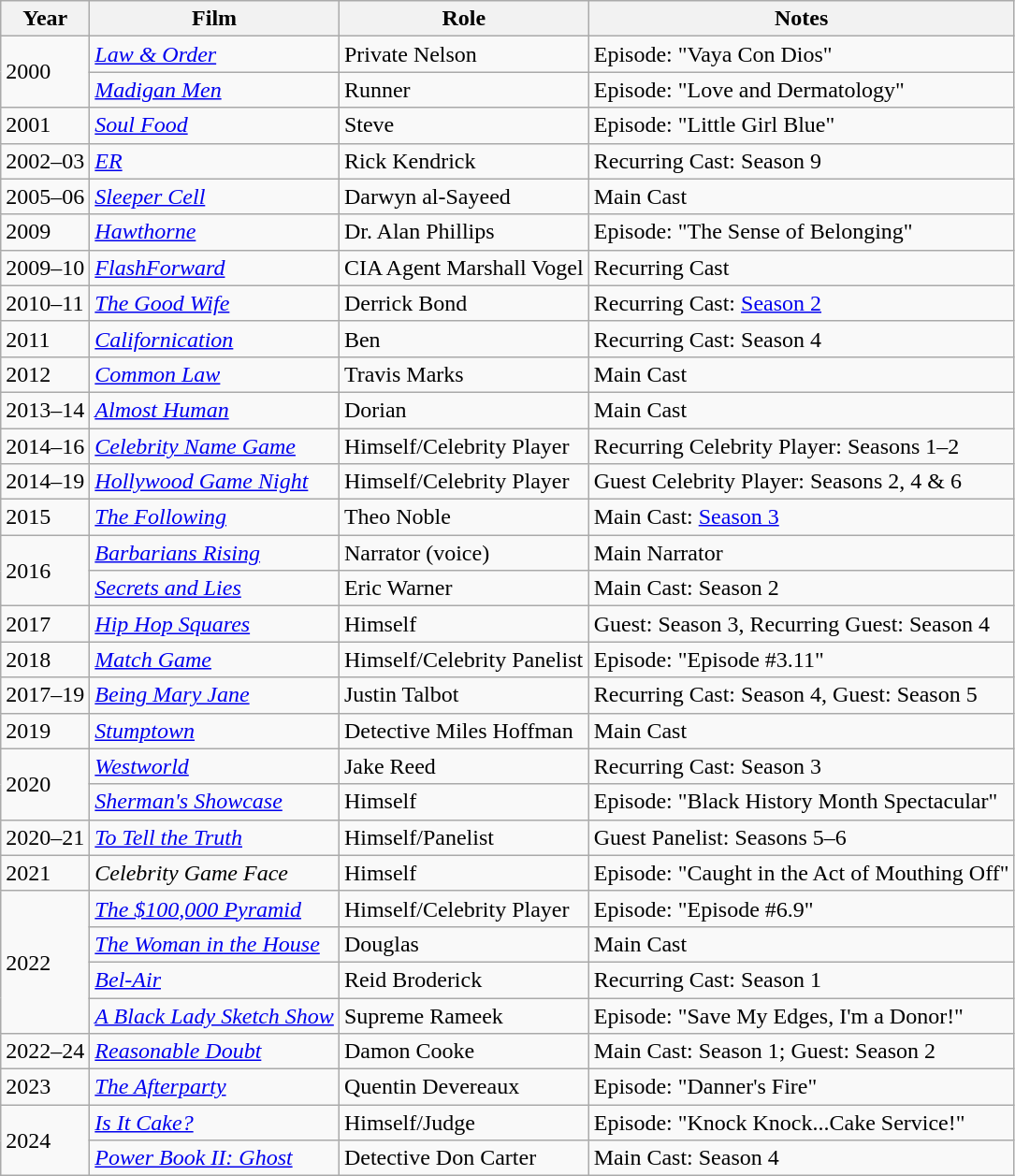<table class="wikitable sortable">
<tr>
<th>Year</th>
<th>Film</th>
<th>Role</th>
<th>Notes</th>
</tr>
<tr>
<td rowspan="2">2000</td>
<td><em><a href='#'>Law & Order</a></em></td>
<td>Private Nelson</td>
<td>Episode: "Vaya Con Dios"</td>
</tr>
<tr>
<td><em><a href='#'>Madigan Men</a></em></td>
<td>Runner</td>
<td>Episode: "Love and Dermatology"</td>
</tr>
<tr>
<td>2001</td>
<td><em><a href='#'>Soul Food</a></em></td>
<td>Steve</td>
<td>Episode: "Little Girl Blue"</td>
</tr>
<tr>
<td>2002–03</td>
<td><em><a href='#'>ER</a></em></td>
<td>Rick Kendrick</td>
<td>Recurring Cast: Season 9</td>
</tr>
<tr>
<td>2005–06</td>
<td><em><a href='#'>Sleeper Cell</a></em></td>
<td>Darwyn al-Sayeed</td>
<td>Main Cast</td>
</tr>
<tr>
<td>2009</td>
<td><em><a href='#'>Hawthorne</a></em></td>
<td>Dr. Alan Phillips</td>
<td>Episode: "The Sense of Belonging"</td>
</tr>
<tr>
<td>2009–10</td>
<td><em><a href='#'>FlashForward</a></em></td>
<td>CIA Agent Marshall Vogel</td>
<td>Recurring Cast</td>
</tr>
<tr>
<td>2010–11</td>
<td><em><a href='#'>The Good Wife</a></em></td>
<td>Derrick Bond</td>
<td>Recurring Cast: <a href='#'>Season 2</a></td>
</tr>
<tr>
<td>2011</td>
<td><em><a href='#'>Californication</a></em></td>
<td>Ben</td>
<td>Recurring Cast: Season 4</td>
</tr>
<tr>
<td>2012</td>
<td><em><a href='#'>Common Law</a></em></td>
<td>Travis Marks</td>
<td>Main Cast</td>
</tr>
<tr>
<td>2013–14</td>
<td><em><a href='#'>Almost Human</a></em></td>
<td>Dorian</td>
<td>Main Cast</td>
</tr>
<tr>
<td>2014–16</td>
<td><em><a href='#'>Celebrity Name Game</a></em></td>
<td>Himself/Celebrity Player</td>
<td>Recurring Celebrity Player: Seasons 1–2</td>
</tr>
<tr>
<td>2014–19</td>
<td><em><a href='#'>Hollywood Game Night</a></em></td>
<td>Himself/Celebrity Player</td>
<td>Guest Celebrity Player: Seasons 2, 4 & 6</td>
</tr>
<tr>
<td>2015</td>
<td><em><a href='#'>The Following</a></em></td>
<td>Theo Noble</td>
<td>Main Cast: <a href='#'>Season 3</a></td>
</tr>
<tr>
<td rowspan="2">2016</td>
<td><em><a href='#'>Barbarians Rising</a></em></td>
<td>Narrator (voice)</td>
<td>Main Narrator</td>
</tr>
<tr>
<td><em><a href='#'>Secrets and Lies</a></em></td>
<td>Eric Warner</td>
<td>Main Cast: Season 2</td>
</tr>
<tr>
<td>2017</td>
<td><em><a href='#'>Hip Hop Squares</a></em></td>
<td>Himself</td>
<td>Guest: Season 3, Recurring Guest: Season 4</td>
</tr>
<tr>
<td>2018</td>
<td><em><a href='#'>Match Game</a></em></td>
<td>Himself/Celebrity Panelist</td>
<td>Episode: "Episode #3.11"</td>
</tr>
<tr>
<td>2017–19</td>
<td><em><a href='#'>Being Mary Jane</a></em></td>
<td>Justin Talbot</td>
<td>Recurring Cast: Season 4, Guest: Season 5</td>
</tr>
<tr>
<td>2019</td>
<td><em><a href='#'>Stumptown</a></em></td>
<td>Detective Miles Hoffman</td>
<td>Main Cast</td>
</tr>
<tr>
<td rowspan="2">2020</td>
<td><em><a href='#'>Westworld</a></em></td>
<td>Jake Reed</td>
<td>Recurring Cast: Season 3</td>
</tr>
<tr>
<td><em><a href='#'>Sherman's Showcase</a></em></td>
<td>Himself</td>
<td>Episode: "Black History Month Spectacular"</td>
</tr>
<tr>
<td>2020–21</td>
<td><em><a href='#'>To Tell the Truth</a></em></td>
<td>Himself/Panelist</td>
<td>Guest Panelist: Seasons 5–6</td>
</tr>
<tr>
<td>2021</td>
<td><em>Celebrity Game Face</em></td>
<td>Himself</td>
<td>Episode: "Caught in the Act of Mouthing Off"</td>
</tr>
<tr>
<td rowspan="4">2022</td>
<td><em><a href='#'>The $100,000 Pyramid</a></em></td>
<td>Himself/Celebrity Player</td>
<td>Episode: "Episode #6.9"</td>
</tr>
<tr>
<td><em><a href='#'>The Woman in the House</a></em></td>
<td>Douglas</td>
<td>Main Cast</td>
</tr>
<tr>
<td><em><a href='#'>Bel-Air</a></em></td>
<td>Reid Broderick</td>
<td>Recurring Cast: Season 1</td>
</tr>
<tr>
<td><em><a href='#'>A Black Lady Sketch Show</a></em></td>
<td>Supreme Rameek</td>
<td>Episode: "Save My Edges, I'm a Donor!"</td>
</tr>
<tr>
<td>2022–24</td>
<td><em><a href='#'>Reasonable Doubt</a></em></td>
<td>Damon Cooke</td>
<td>Main Cast: Season 1; Guest: Season 2</td>
</tr>
<tr>
<td>2023</td>
<td><em><a href='#'>The Afterparty</a></em></td>
<td>Quentin Devereaux</td>
<td>Episode: "Danner's Fire"</td>
</tr>
<tr>
<td rowspan="2">2024</td>
<td><em><a href='#'>Is It Cake?</a></em></td>
<td>Himself/Judge</td>
<td>Episode: "Knock Knock...Cake Service!"</td>
</tr>
<tr>
<td><em><a href='#'>Power Book II: Ghost</a></em></td>
<td>Detective Don Carter</td>
<td>Main Cast: Season 4</td>
</tr>
</table>
